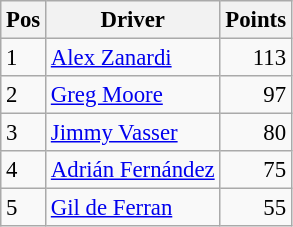<table class="wikitable" style="font-size: 95%;">
<tr>
<th>Pos</th>
<th>Driver</th>
<th>Points</th>
</tr>
<tr>
<td>1</td>
<td> <a href='#'>Alex Zanardi</a></td>
<td align="right">113</td>
</tr>
<tr>
<td>2</td>
<td> <a href='#'>Greg Moore</a></td>
<td align="right">97</td>
</tr>
<tr>
<td>3</td>
<td> <a href='#'>Jimmy Vasser</a></td>
<td align="right">80</td>
</tr>
<tr>
<td>4</td>
<td> <a href='#'>Adrián Fernández</a></td>
<td align="right">75</td>
</tr>
<tr>
<td>5</td>
<td> <a href='#'>Gil de Ferran</a></td>
<td align="right">55</td>
</tr>
</table>
